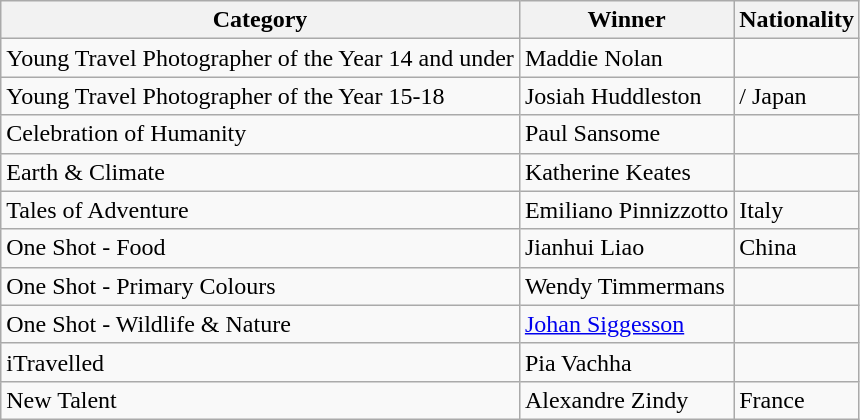<table class="wikitable">
<tr>
<th>Category</th>
<th>Winner</th>
<th>Nationality</th>
</tr>
<tr>
<td>Young Travel Photographer of the Year 14 and under</td>
<td>Maddie Nolan</td>
<td></td>
</tr>
<tr>
<td>Young Travel Photographer of the Year 15-18</td>
<td>Josiah Huddleston</td>
<td> / Japan</td>
</tr>
<tr>
<td>Celebration of Humanity</td>
<td>Paul Sansome</td>
<td></td>
</tr>
<tr>
<td>Earth & Climate</td>
<td>Katherine Keates</td>
<td></td>
</tr>
<tr>
<td>Tales of Adventure</td>
<td>Emiliano Pinnizzotto</td>
<td>Italy</td>
</tr>
<tr>
<td>One Shot - Food</td>
<td>Jianhui Liao</td>
<td>China</td>
</tr>
<tr>
<td>One Shot - Primary Colours</td>
<td>Wendy Timmermans</td>
<td></td>
</tr>
<tr>
<td>One Shot - Wildlife & Nature</td>
<td><a href='#'>Johan Siggesson</a></td>
<td></td>
</tr>
<tr>
<td>iTravelled</td>
<td>Pia Vachha</td>
<td></td>
</tr>
<tr>
<td>New Talent</td>
<td>Alexandre Zindy</td>
<td>France</td>
</tr>
</table>
